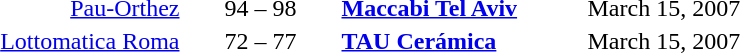<table style="text-align:center">
<tr>
<th width=160></th>
<th width=100></th>
<th width=160></th>
<th width=200></th>
</tr>
<tr>
<td align=right><a href='#'>Pau-Orthez</a> </td>
<td>94 – 98</td>
<td align=left> <strong><a href='#'>Maccabi Tel Aviv</a></strong></td>
<td align=left>March 15, 2007</td>
</tr>
<tr>
<td align=right><a href='#'>Lottomatica Roma</a> </td>
<td>72 – 77</td>
<td align=left> <strong><a href='#'>TAU Cerámica</a></strong></td>
<td align=left>March 15, 2007</td>
</tr>
</table>
